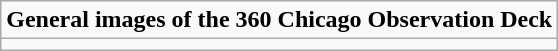<table role="presentation" class="wikitable mw-collapsible mw-collapsed">
<tr>
<td><strong> General images of the 360 Chicago Observation Deck </strong></td>
</tr>
<tr>
<td></td>
</tr>
</table>
